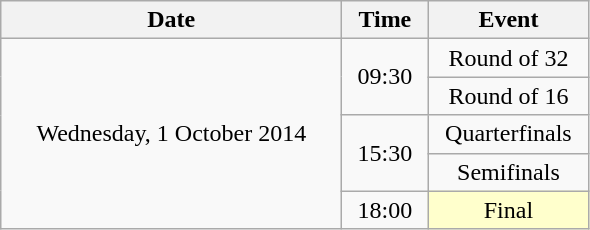<table class = "wikitable" style="text-align:center;">
<tr>
<th width=220>Date</th>
<th width=50>Time</th>
<th width=100>Event</th>
</tr>
<tr>
<td rowspan=5>Wednesday, 1 October 2014</td>
<td rowspan=2>09:30</td>
<td>Round of 32</td>
</tr>
<tr>
<td>Round of 16</td>
</tr>
<tr>
<td rowspan=2>15:30</td>
<td>Quarterfinals</td>
</tr>
<tr>
<td>Semifinals</td>
</tr>
<tr>
<td>18:00</td>
<td bgcolor=ffffcc>Final</td>
</tr>
</table>
